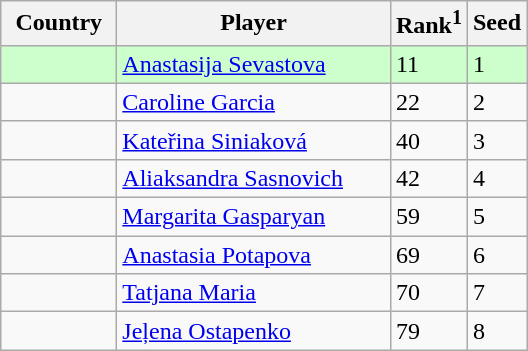<table class="sortable wikitable">
<tr>
<th style="width:70px;">Country</th>
<th style="width:175px;">Player</th>
<th>Rank<sup>1</sup></th>
<th>Seed</th>
</tr>
<tr style="background:#cfc;">
<td></td>
<td><a href='#'>Anastasija Sevastova</a></td>
<td>11</td>
<td>1</td>
</tr>
<tr>
<td></td>
<td><a href='#'>Caroline Garcia</a></td>
<td>22</td>
<td>2</td>
</tr>
<tr>
<td></td>
<td><a href='#'>Kateřina Siniaková</a></td>
<td>40</td>
<td>3</td>
</tr>
<tr>
<td></td>
<td><a href='#'>Aliaksandra Sasnovich</a></td>
<td>42</td>
<td>4</td>
</tr>
<tr>
<td></td>
<td><a href='#'>Margarita Gasparyan</a></td>
<td>59</td>
<td>5</td>
</tr>
<tr>
<td></td>
<td><a href='#'>Anastasia Potapova</a></td>
<td>69</td>
<td>6</td>
</tr>
<tr>
<td></td>
<td><a href='#'>Tatjana Maria</a></td>
<td>70</td>
<td>7</td>
</tr>
<tr>
<td></td>
<td><a href='#'>Jeļena Ostapenko</a></td>
<td>79</td>
<td>8</td>
</tr>
</table>
